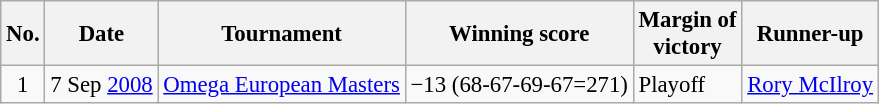<table class="wikitable" style="font-size:95%;">
<tr>
<th>No.</th>
<th>Date</th>
<th>Tournament</th>
<th>Winning score</th>
<th>Margin of<br>victory</th>
<th>Runner-up</th>
</tr>
<tr>
<td align=center>1</td>
<td align=right>7 Sep <a href='#'>2008</a></td>
<td><a href='#'>Omega European Masters</a></td>
<td>−13 (68-67-69-67=271)</td>
<td>Playoff</td>
<td> <a href='#'>Rory McIlroy</a></td>
</tr>
</table>
